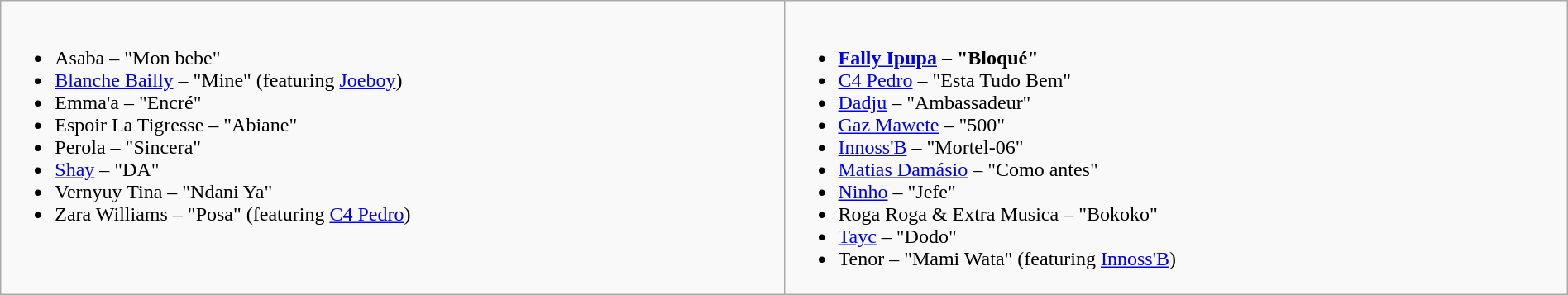<table class="wikitable" role="presentation" width="100%">
<tr>
<td style="vertical-align:top; width:50%;"><br><ul><li> Asaba – "Mon bebe"</li><li> <a href='#'>Blanche Bailly</a> – "Mine" (featuring <a href='#'>Joeboy</a>)</li><li> Emma'a – "Encré"</li><li> Espoir La Tigresse – "Abiane"</li><li> Perola – "Sincera"</li><li> <a href='#'>Shay</a> – "DA"</li><li> Vernyuy Tina – "Ndani Ya"</li><li> Zara Williams – "Posa" (featuring <a href='#'>C4 Pedro</a>)</li></ul></td>
<td style="vertical-align:top; width:50%;"><br><ul><li> <strong><a href='#'>Fally Ipupa</a> – "Bloqué"</strong></li><li> <a href='#'>C4 Pedro</a> – "Esta Tudo Bem"</li><li> <a href='#'>Dadju</a> – "Ambassadeur"</li><li> <a href='#'>Gaz Mawete</a> – "500"</li><li> <a href='#'>Innoss'B</a> – "Mortel-06"</li><li> <a href='#'>Matias Damásio</a> – "Como antes"</li><li> <a href='#'>Ninho</a> – "Jefe"</li><li> Roga Roga & Extra Musica – "Bokoko"</li><li> <a href='#'>Tayc</a> – "Dodo"</li><li> Tenor – "Mami Wata" (featuring <a href='#'>Innoss'B</a>)</li></ul></td>
</tr>
</table>
